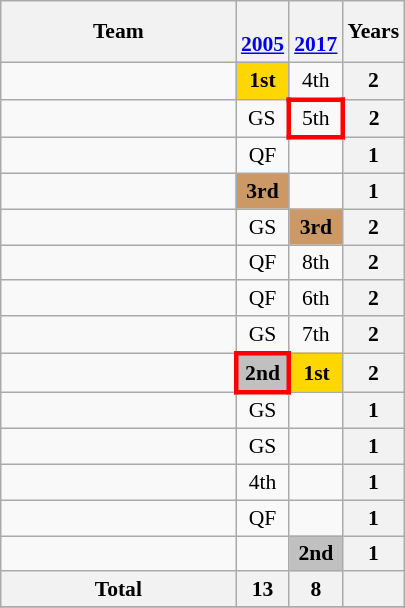<table class="wikitable" style="text-align:center; font-size:90%">
<tr>
<th width=150>Team</th>
<th><br><a href='#'>2005</a></th>
<th><br><a href='#'>2017</a></th>
<th>Years</th>
</tr>
<tr>
<td align=left></td>
<td bgcolor=Gold><strong>1st</strong></td>
<td>4th</td>
<th>2</th>
</tr>
<tr>
<td align=left></td>
<td>GS</td>
<td style="border: 3px solid red">5th</td>
<th>2</th>
</tr>
<tr>
<td align=left></td>
<td>QF</td>
<td></td>
<th>1</th>
</tr>
<tr>
<td align=left></td>
<td bgcolor=#cc9966><strong>3rd</strong></td>
<td></td>
<th>1</th>
</tr>
<tr>
<td align=left></td>
<td>GS</td>
<td bgcolor=#cc9966><strong>3rd</strong></td>
<th>2</th>
</tr>
<tr>
<td align=left></td>
<td>QF</td>
<td>8th</td>
<th>2</th>
</tr>
<tr>
<td align=left></td>
<td>QF</td>
<td>6th</td>
<th>2</th>
</tr>
<tr>
<td align=left></td>
<td>GS</td>
<td>7th</td>
<th>2</th>
</tr>
<tr>
<td align=left></td>
<td style="border: 3px solid red" bgcolor=Silver><strong>2nd</strong></td>
<td bgcolor=Gold><strong>1st</strong></td>
<th>2</th>
</tr>
<tr>
<td align=left></td>
<td>GS</td>
<td></td>
<th>1</th>
</tr>
<tr>
<td align=left></td>
<td>GS</td>
<td></td>
<th>1</th>
</tr>
<tr>
<td align=left></td>
<td>4th</td>
<td></td>
<th>1</th>
</tr>
<tr>
<td align=left></td>
<td>QF</td>
<td></td>
<th>1</th>
</tr>
<tr>
<td align=left></td>
<td></td>
<td bgcolor=Silver><strong>2nd</strong></td>
<th>1</th>
</tr>
<tr>
<th>Total</th>
<th>13</th>
<th>8</th>
<th></th>
</tr>
<tr>
</tr>
</table>
